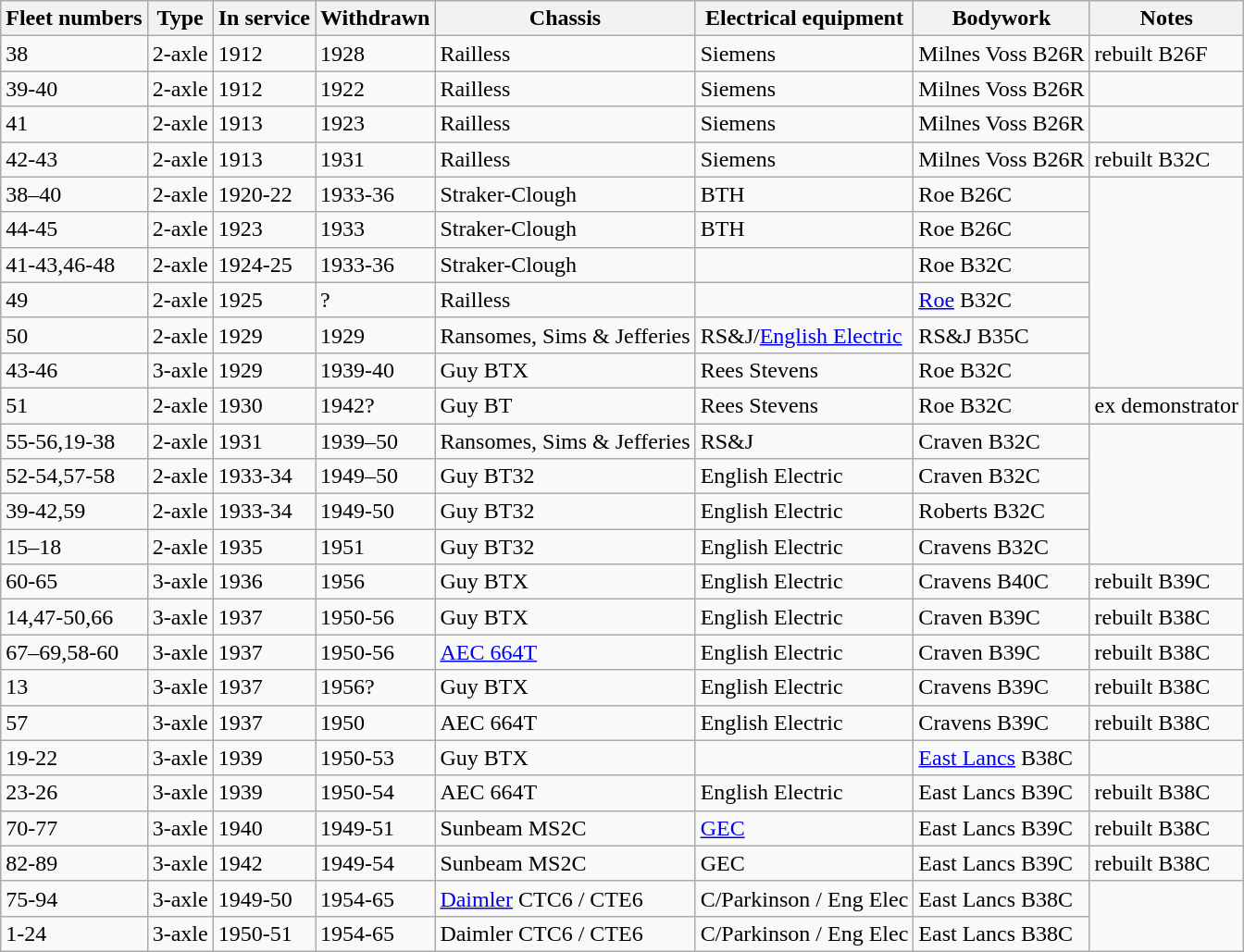<table class="wikitable">
<tr>
<th>Fleet numbers</th>
<th>Type</th>
<th>In service</th>
<th>Withdrawn</th>
<th>Chassis</th>
<th>Electrical equipment</th>
<th>Bodywork</th>
<th>Notes</th>
</tr>
<tr>
<td>38</td>
<td>2-axle</td>
<td>1912</td>
<td>1928</td>
<td>Railless</td>
<td>Siemens</td>
<td>Milnes Voss B26R</td>
<td>rebuilt B26F</td>
</tr>
<tr>
<td>39-40</td>
<td>2-axle</td>
<td>1912</td>
<td>1922</td>
<td>Railless</td>
<td>Siemens</td>
<td>Milnes Voss B26R</td>
<td></td>
</tr>
<tr>
<td>41</td>
<td>2-axle</td>
<td>1913</td>
<td>1923</td>
<td>Railless</td>
<td>Siemens</td>
<td>Milnes Voss B26R</td>
</tr>
<tr>
<td>42-43</td>
<td>2-axle</td>
<td>1913</td>
<td>1931</td>
<td>Railless</td>
<td>Siemens</td>
<td>Milnes Voss B26R</td>
<td>rebuilt B32C</td>
</tr>
<tr>
<td>38–40</td>
<td>2-axle</td>
<td>1920-22</td>
<td>1933-36</td>
<td>Straker-Clough</td>
<td>BTH</td>
<td>Roe B26C</td>
</tr>
<tr>
<td>44-45</td>
<td>2-axle</td>
<td>1923</td>
<td>1933</td>
<td>Straker-Clough</td>
<td>BTH</td>
<td>Roe B26C</td>
</tr>
<tr>
<td>41-43,46-48</td>
<td>2-axle</td>
<td>1924-25</td>
<td>1933-36</td>
<td>Straker-Clough</td>
<td></td>
<td>Roe B32C</td>
</tr>
<tr>
<td>49</td>
<td>2-axle</td>
<td>1925</td>
<td>?</td>
<td>Railless</td>
<td></td>
<td><a href='#'>Roe</a> B32C</td>
</tr>
<tr>
<td>50</td>
<td>2-axle</td>
<td>1929</td>
<td>1929</td>
<td>Ransomes, Sims & Jefferies</td>
<td>RS&J/<a href='#'>English Electric</a></td>
<td>RS&J B35C</td>
</tr>
<tr>
<td>43-46</td>
<td>3-axle</td>
<td>1929</td>
<td>1939-40</td>
<td>Guy BTX</td>
<td>Rees Stevens</td>
<td>Roe B32C</td>
</tr>
<tr>
<td>51</td>
<td>2-axle</td>
<td>1930</td>
<td>1942?</td>
<td>Guy BT</td>
<td>Rees Stevens</td>
<td>Roe B32C</td>
<td>ex demonstrator</td>
</tr>
<tr>
<td>55-56,19-38</td>
<td>2-axle</td>
<td>1931</td>
<td>1939–50</td>
<td>Ransomes, Sims & Jefferies</td>
<td>RS&J</td>
<td>Craven B32C</td>
</tr>
<tr>
<td>52-54,57-58</td>
<td>2-axle</td>
<td>1933-34</td>
<td>1949–50</td>
<td>Guy BT32</td>
<td>English Electric</td>
<td>Craven B32C</td>
</tr>
<tr>
<td>39-42,59</td>
<td>2-axle</td>
<td>1933-34</td>
<td>1949-50</td>
<td>Guy BT32</td>
<td>English Electric</td>
<td>Roberts B32C</td>
</tr>
<tr>
<td>15–18</td>
<td>2-axle</td>
<td>1935</td>
<td>1951</td>
<td>Guy BT32</td>
<td>English Electric</td>
<td>Cravens B32C</td>
</tr>
<tr>
<td>60-65</td>
<td>3-axle</td>
<td>1936</td>
<td>1956</td>
<td>Guy BTX</td>
<td>English Electric</td>
<td>Cravens B40C</td>
<td>rebuilt B39C</td>
</tr>
<tr>
<td>14,47-50,66</td>
<td>3-axle</td>
<td>1937</td>
<td>1950-56</td>
<td>Guy BTX</td>
<td>English Electric</td>
<td>Craven B39C</td>
<td>rebuilt B38C</td>
</tr>
<tr>
<td>67–69,58-60</td>
<td>3-axle</td>
<td>1937</td>
<td>1950-56</td>
<td><a href='#'>AEC 664T</a></td>
<td>English Electric</td>
<td>Craven B39C</td>
<td>rebuilt B38C</td>
</tr>
<tr>
<td>13</td>
<td>3-axle</td>
<td>1937</td>
<td>1956?</td>
<td>Guy BTX</td>
<td>English Electric</td>
<td>Cravens B39C</td>
<td>rebuilt B38C</td>
</tr>
<tr>
<td>57</td>
<td>3-axle</td>
<td>1937</td>
<td>1950</td>
<td>AEC 664T</td>
<td>English Electric</td>
<td>Cravens B39C</td>
<td>rebuilt B38C</td>
</tr>
<tr>
<td>19-22</td>
<td>3-axle</td>
<td>1939</td>
<td>1950-53</td>
<td>Guy BTX</td>
<td></td>
<td><a href='#'>East Lancs</a> B38C</td>
</tr>
<tr>
<td>23-26</td>
<td>3-axle</td>
<td>1939</td>
<td>1950-54</td>
<td>AEC 664T</td>
<td>English Electric</td>
<td>East Lancs B39C</td>
<td>rebuilt B38C</td>
</tr>
<tr>
<td>70-77</td>
<td>3-axle</td>
<td>1940</td>
<td>1949-51</td>
<td>Sunbeam MS2C</td>
<td><a href='#'>GEC</a></td>
<td>East Lancs B39C</td>
<td>rebuilt B38C</td>
</tr>
<tr>
<td>82-89</td>
<td>3-axle</td>
<td>1942</td>
<td>1949-54</td>
<td>Sunbeam MS2C</td>
<td>GEC</td>
<td>East Lancs B39C</td>
<td>rebuilt B38C</td>
</tr>
<tr>
<td>75-94</td>
<td>3-axle</td>
<td>1949-50</td>
<td>1954-65</td>
<td><a href='#'>Daimler</a> CTC6 / CTE6</td>
<td>C/Parkinson / Eng Elec</td>
<td>East Lancs B38C</td>
</tr>
<tr>
<td>1-24</td>
<td>3-axle</td>
<td>1950-51</td>
<td>1954-65</td>
<td>Daimler CTC6 / CTE6</td>
<td>C/Parkinson / Eng Elec</td>
<td>East Lancs B38C</td>
</tr>
</table>
